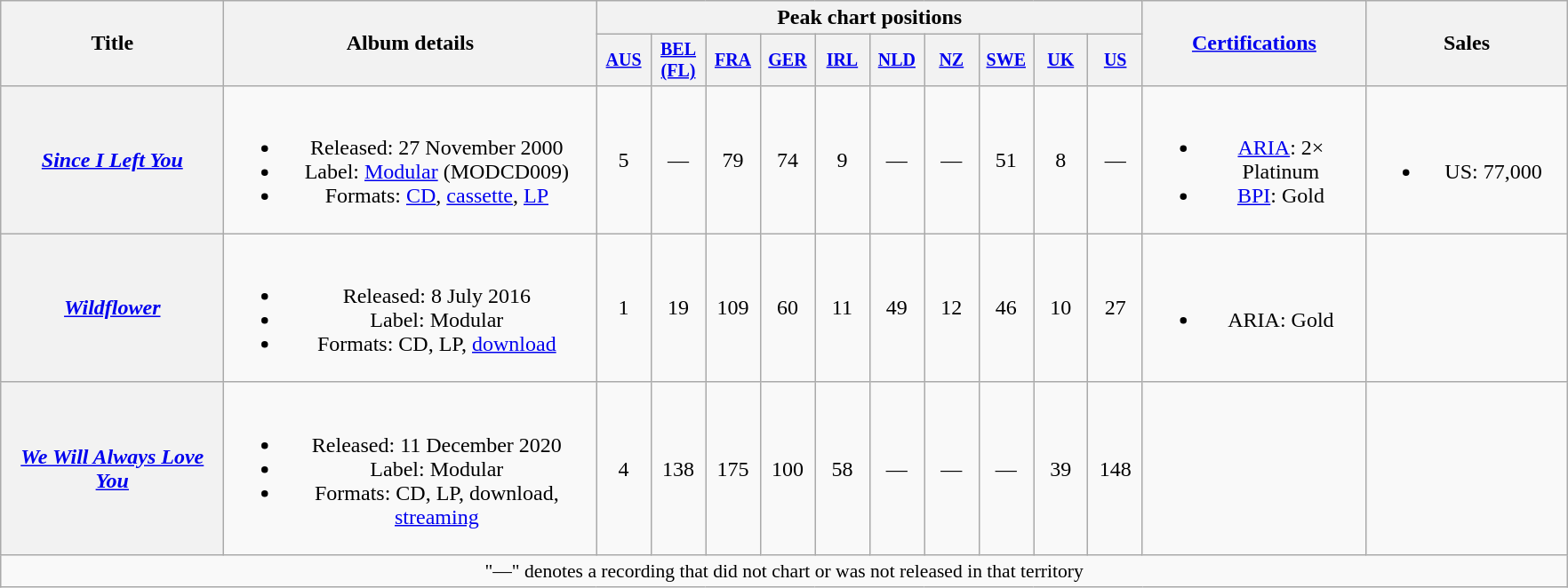<table class="wikitable plainrowheaders" style="text-align:center;" border="1">
<tr>
<th scope="col" rowspan="2" style="width:10em;">Title</th>
<th scope="col" rowspan="2" style="width:17em;">Album details</th>
<th scope="col" colspan="10">Peak chart positions</th>
<th scope="col" rowspan="2" style="width:10em;"><a href='#'>Certifications</a></th>
<th scope="col" rowspan="2" style="width:9em;">Sales</th>
</tr>
<tr style="font-size:smaller;">
<th scope="col" style="width:2.6em;"><a href='#'>AUS</a><br></th>
<th scope="col" style="width:2.6em;"><a href='#'>BEL<br>(FL)</a><br></th>
<th scope="col" style="width:2.6em;"><a href='#'>FRA</a><br></th>
<th scope="col" style="width:2.6em;"><a href='#'>GER</a><br></th>
<th scope="col" style="width:2.6em;"><a href='#'>IRL</a><br></th>
<th scope="col" style="width:2.6em;"><a href='#'>NLD</a><br></th>
<th scope="col" style="width:2.6em;"><a href='#'>NZ</a><br></th>
<th scope="col" style="width:2.6em;"><a href='#'>SWE</a><br></th>
<th scope="col" style="width:2.6em;"><a href='#'>UK</a><br></th>
<th scope="col" style="width:2.6em;"><a href='#'>US</a><br></th>
</tr>
<tr>
<th scope="row"><em><a href='#'>Since I Left You</a></em></th>
<td><br><ul><li>Released: 27 November 2000</li><li>Label: <a href='#'>Modular</a> <span>(MODCD009)</span></li><li>Formats: <a href='#'>CD</a>, <a href='#'>cassette</a>, <a href='#'>LP</a></li></ul></td>
<td>5</td>
<td>—</td>
<td>79</td>
<td>74</td>
<td>9</td>
<td>—</td>
<td>—</td>
<td>51</td>
<td>8</td>
<td>—</td>
<td><br><ul><li><a href='#'>ARIA</a>: 2× Platinum</li><li><a href='#'>BPI</a>: Gold</li></ul></td>
<td><br><ul><li>US: 77,000</li></ul></td>
</tr>
<tr>
<th scope="row"><em><a href='#'>Wildflower</a></em></th>
<td><br><ul><li>Released: 8 July 2016</li><li>Label: Modular</li><li>Formats: CD, LP, <a href='#'>download</a></li></ul></td>
<td>1</td>
<td>19</td>
<td>109</td>
<td>60</td>
<td>11</td>
<td>49</td>
<td>12</td>
<td>46</td>
<td>10</td>
<td>27</td>
<td><br><ul><li>ARIA: Gold</li></ul></td>
<td></td>
</tr>
<tr>
<th scope="row"><em><a href='#'>We Will Always Love You</a></em></th>
<td><br><ul><li>Released: 11 December 2020</li><li>Label: Modular</li><li>Formats: CD, LP, download, <a href='#'>streaming</a></li></ul></td>
<td>4</td>
<td>138</td>
<td>175</td>
<td>100</td>
<td>58</td>
<td>—</td>
<td>—</td>
<td>—</td>
<td>39</td>
<td>148<br></td>
<td></td>
<td></td>
</tr>
<tr>
<td colspan="15" style="font-size:90%">"—" denotes a recording that did not chart or was not released in that territory</td>
</tr>
</table>
